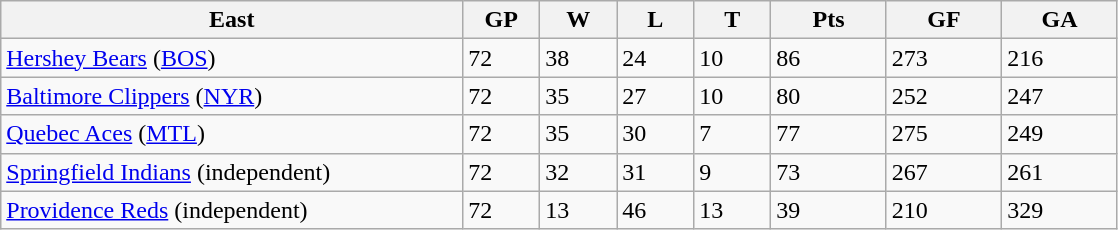<table class="wikitable">
<tr>
<th bgcolor="#DDDDFF" width="30%">East</th>
<th bgcolor="#DDDDFF" width="5%">GP</th>
<th bgcolor="#DDDDFF" width="5%">W</th>
<th bgcolor="#DDDDFF" width="5%">L</th>
<th bgcolor="#DDDDFF" width="5%">T</th>
<th bgcolor="#DDDDFF" width="7.5%">Pts</th>
<th bgcolor="#DDDDFF" width="7.5%">GF</th>
<th bgcolor="#DDDDFF" width="7.5%">GA</th>
</tr>
<tr>
<td><a href='#'>Hershey Bears</a> (<a href='#'>BOS</a>)</td>
<td>72</td>
<td>38</td>
<td>24</td>
<td>10</td>
<td>86</td>
<td>273</td>
<td>216</td>
</tr>
<tr>
<td><a href='#'>Baltimore Clippers</a> (<a href='#'>NYR</a>)</td>
<td>72</td>
<td>35</td>
<td>27</td>
<td>10</td>
<td>80</td>
<td>252</td>
<td>247</td>
</tr>
<tr>
<td><a href='#'>Quebec Aces</a> (<a href='#'>MTL</a>)</td>
<td>72</td>
<td>35</td>
<td>30</td>
<td>7</td>
<td>77</td>
<td>275</td>
<td>249</td>
</tr>
<tr>
<td><a href='#'>Springfield Indians</a> (independent)</td>
<td>72</td>
<td>32</td>
<td>31</td>
<td>9</td>
<td>73</td>
<td>267</td>
<td>261</td>
</tr>
<tr>
<td><a href='#'>Providence Reds</a> (independent)</td>
<td>72</td>
<td>13</td>
<td>46</td>
<td>13</td>
<td>39</td>
<td>210</td>
<td>329</td>
</tr>
</table>
